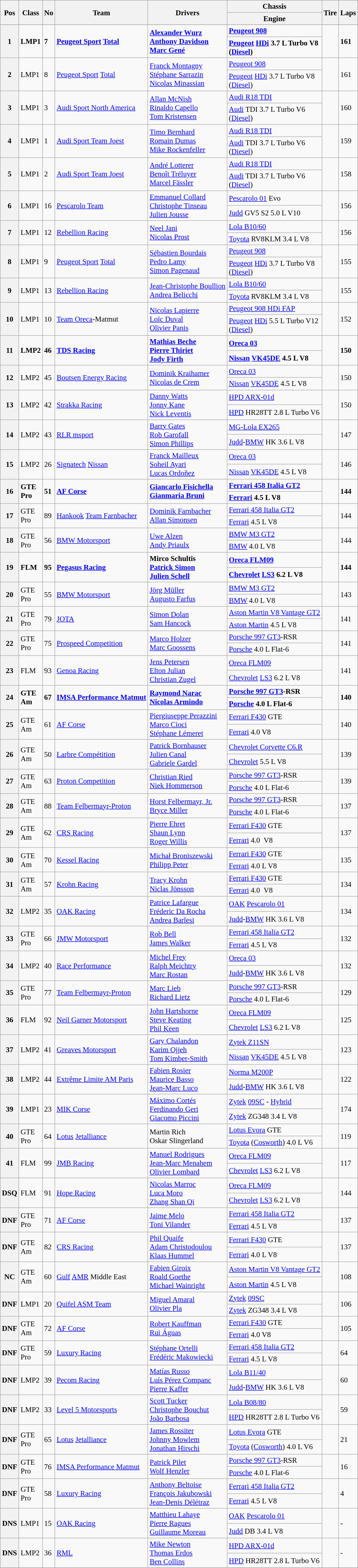<table class="wikitable" style="font-size: 95%;">
<tr>
<th rowspan=2>Pos</th>
<th rowspan=2>Class</th>
<th rowspan=2>No</th>
<th rowspan=2>Team</th>
<th rowspan=2>Drivers</th>
<th>Chassis</th>
<th rowspan=2>Tire</th>
<th rowspan=2>Laps</th>
</tr>
<tr>
<th>Engine</th>
</tr>
<tr>
</tr>
<tr style="font-weight:bold">
<th rowspan=2>1</th>
<td rowspan=2>LMP1</td>
<td rowspan=2>7</td>
<td rowspan=2> <a href='#'>Peugeot Sport</a> <a href='#'>Total</a></td>
<td rowspan=2> <a href='#'>Alexander Wurz</a><br> <a href='#'>Anthony Davidson</a><br> <a href='#'>Marc Gené</a></td>
<td><a href='#'>Peugeot 908</a></td>
<td rowspan=2></td>
<td rowspan=2>161</td>
</tr>
<tr style="font-weight:bold">
<td><a href='#'>Peugeot</a> <a href='#'>HDi</a> 3.7 L Turbo V8<br>(<a href='#'>Diesel</a>)</td>
</tr>
<tr>
<th rowspan=2>2</th>
<td rowspan=2>LMP1</td>
<td rowspan=2>8</td>
<td rowspan=2> <a href='#'>Peugeot Sport</a> <a href='#'>Total</a></td>
<td rowspan=2> <a href='#'>Franck Montagny</a><br> <a href='#'>Stéphane Sarrazin</a><br> <a href='#'>Nicolas Minassian</a></td>
<td><a href='#'>Peugeot 908</a></td>
<td rowspan=2></td>
<td rowspan=2>161</td>
</tr>
<tr>
<td><a href='#'>Peugeot</a> <a href='#'>HDi</a> 3.7 L Turbo V8<br>(<a href='#'>Diesel</a>)</td>
</tr>
<tr>
<th rowspan=2>3</th>
<td rowspan=2>LMP1</td>
<td rowspan=2>3</td>
<td rowspan=2> <a href='#'>Audi Sport North America</a></td>
<td rowspan=2> <a href='#'>Allan McNish</a><br>  <a href='#'>Rinaldo Capello</a><br>  <a href='#'>Tom Kristensen</a></td>
<td><a href='#'>Audi R18 TDI</a></td>
<td rowspan=2></td>
<td rowspan=2>160</td>
</tr>
<tr>
<td><a href='#'>Audi</a> TDI 3.7 L Turbo V6<br>(<a href='#'>Diesel</a>)</td>
</tr>
<tr>
<th rowspan=2>4</th>
<td rowspan=2>LMP1</td>
<td rowspan=2>1</td>
<td rowspan=2> <a href='#'>Audi Sport Team Joest</a></td>
<td rowspan=2> <a href='#'>Timo Bernhard</a><br>  <a href='#'>Romain Dumas</a><br>  <a href='#'>Mike Rockenfeller</a></td>
<td><a href='#'>Audi R18 TDI</a></td>
<td rowspan=2></td>
<td rowspan=2>159</td>
</tr>
<tr>
<td><a href='#'>Audi</a> TDI 3.7 L Turbo V6<br>(<a href='#'>Diesel</a>)</td>
</tr>
<tr>
<th rowspan=2>5</th>
<td rowspan=2>LMP1</td>
<td rowspan=2>2</td>
<td rowspan=2> <a href='#'>Audi Sport Team Joest</a></td>
<td rowspan=2> <a href='#'>André Lotterer</a><br>  <a href='#'>Benoît Tréluyer</a><br>  <a href='#'>Marcel Fässler</a></td>
<td><a href='#'>Audi R18 TDI</a></td>
<td rowspan=2></td>
<td rowspan=2>158</td>
</tr>
<tr>
<td><a href='#'>Audi</a> TDI 3.7 L Turbo V6<br>(<a href='#'>Diesel</a>)</td>
</tr>
<tr>
<th rowspan=2>6</th>
<td rowspan=2>LMP1</td>
<td rowspan=2>16</td>
<td rowspan=2> <a href='#'>Pescarolo Team</a></td>
<td rowspan=2> <a href='#'>Emmanuel Collard</a><br> <a href='#'>Christophe Tinseau</a><br> <a href='#'>Julien Jousse</a></td>
<td><a href='#'>Pescarolo 01</a> Evo</td>
<td rowspan=2></td>
<td rowspan=2>156</td>
</tr>
<tr>
<td><a href='#'>Judd</a> GV5 S2 5.0 L V10</td>
</tr>
<tr>
<th rowspan=2>7</th>
<td rowspan=2>LMP1</td>
<td rowspan=2>12</td>
<td rowspan=2> <a href='#'>Rebellion Racing</a></td>
<td rowspan=2> <a href='#'>Neel Jani</a><br> <a href='#'>Nicolas Prost</a></td>
<td><a href='#'>Lola B10/60</a></td>
<td rowspan=2></td>
<td rowspan=2>156</td>
</tr>
<tr>
<td><a href='#'>Toyota</a> RV8KLM 3.4 L V8</td>
</tr>
<tr>
<th rowspan=2>8</th>
<td rowspan=2>LMP1</td>
<td rowspan=2>9</td>
<td rowspan=2> <a href='#'>Peugeot Sport</a> <a href='#'>Total</a></td>
<td rowspan=2> <a href='#'>Sébastien Bourdais</a><br> <a href='#'>Pedro Lamy</a><br> <a href='#'>Simon Pagenaud</a></td>
<td><a href='#'>Peugeot 908</a></td>
<td rowspan=2></td>
<td rowspan=2>155</td>
</tr>
<tr>
<td><a href='#'>Peugeot</a> <a href='#'>HDi</a> 3.7 L Turbo V8<br>(<a href='#'>Diesel</a>)</td>
</tr>
<tr>
<th rowspan=2>9</th>
<td rowspan=2>LMP1</td>
<td rowspan=2>13</td>
<td rowspan=2> <a href='#'>Rebellion Racing</a></td>
<td rowspan=2> <a href='#'>Jean-Christophe Boullion</a><br> <a href='#'>Andrea Belicchi</a></td>
<td><a href='#'>Lola B10/60</a></td>
<td rowspan=2></td>
<td rowspan=2>155</td>
</tr>
<tr>
<td><a href='#'>Toyota</a> RV8KLM 3.4 L V8</td>
</tr>
<tr>
<th rowspan=2>10</th>
<td rowspan=2>LMP1</td>
<td rowspan=2>10</td>
<td rowspan=2> <a href='#'>Team Oreca</a>-Matmut</td>
<td rowspan=2> <a href='#'>Nicolas Lapierre</a><br> <a href='#'>Loïc Duval</a><br> <a href='#'>Olivier Panis</a></td>
<td><a href='#'>Peugeot 908 HDi FAP</a></td>
<td rowspan=2></td>
<td rowspan=2>152</td>
</tr>
<tr>
<td><a href='#'>Peugeot</a> <a href='#'>HDi</a> 5.5 L Turbo V12<br>(<a href='#'>Diesel</a>)</td>
</tr>
<tr style="font-weight:bold">
<th rowspan=2>11</th>
<td rowspan=2>LMP2</td>
<td rowspan=2>46</td>
<td rowspan=2> <a href='#'>TDS Racing</a></td>
<td rowspan=2> <a href='#'>Mathias Beche</a><br> <a href='#'>Pierre Thiriet</a><br> <a href='#'>Jody Firth</a></td>
<td><a href='#'>Oreca 03</a></td>
<td rowspan=2></td>
<td rowspan=2>150</td>
</tr>
<tr style="font-weight:bold">
<td><a href='#'>Nissan</a> <a href='#'>VK45DE</a> 4.5 L V8</td>
</tr>
<tr>
<th rowspan=2>12</th>
<td rowspan=2>LMP2</td>
<td rowspan=2>45</td>
<td rowspan=2> <a href='#'>Boutsen Energy Racing</a></td>
<td rowspan=2> <a href='#'>Dominik Kraihamer</a><br> <a href='#'>Nicolas de Crem</a></td>
<td><a href='#'>Oreca 03</a></td>
<td rowspan=2></td>
<td rowspan=2>150</td>
</tr>
<tr>
<td><a href='#'>Nissan</a> <a href='#'>VK45DE</a> 4.5 L V8</td>
</tr>
<tr>
<th rowspan=2>13</th>
<td rowspan=2>LMP2</td>
<td rowspan=2>42</td>
<td rowspan=2> <a href='#'>Strakka Racing</a></td>
<td rowspan=2> <a href='#'>Danny Watts</a><br> <a href='#'>Jonny Kane</a><br> <a href='#'>Nick Leventis</a></td>
<td><a href='#'>HPD ARX-01d</a></td>
<td rowspan=2></td>
<td rowspan=2>150</td>
</tr>
<tr>
<td><a href='#'>HPD</a> HR28TT 2.8 L Turbo V6</td>
</tr>
<tr>
<th rowspan=2>14</th>
<td rowspan=2>LMP2</td>
<td rowspan=2>43</td>
<td rowspan=2> <a href='#'>RLR msport</a></td>
<td rowspan=2> <a href='#'>Barry Gates</a><br> <a href='#'>Rob Garofall</a><br> <a href='#'>Simon Phillips</a></td>
<td><a href='#'>MG-Lola EX265</a></td>
<td rowspan=2></td>
<td rowspan=2>147</td>
</tr>
<tr>
<td><a href='#'>Judd</a>-<a href='#'>BMW</a> HK 3.6 L V8</td>
</tr>
<tr>
<th rowspan=2>15</th>
<td rowspan=2>LMP2</td>
<td rowspan=2>26</td>
<td rowspan=2> <a href='#'>Signatech</a> <a href='#'>Nissan</a></td>
<td rowspan=2> <a href='#'>Franck Mailleux</a><br> <a href='#'>Soheil Ayari</a><br> <a href='#'>Lucas Ordoñez</a></td>
<td><a href='#'>Oreca 03</a></td>
<td rowspan=2></td>
<td rowspan=2>146</td>
</tr>
<tr>
<td><a href='#'>Nissan</a> <a href='#'>VK45DE</a> 4.5 L V8</td>
</tr>
<tr style="font-weight:bold">
<th rowspan=2>16</th>
<td rowspan=2>GTE<br>Pro</td>
<td rowspan=2>51</td>
<td rowspan=2> <a href='#'>AF Corse</a></td>
<td rowspan=2> <a href='#'>Giancarlo Fisichella</a><br> <a href='#'>Gianmaria Bruni</a></td>
<td><a href='#'>Ferrari 458 Italia GT2</a></td>
<td rowspan=2></td>
<td rowspan=2>144</td>
</tr>
<tr style="font-weight:bold">
<td><a href='#'>Ferrari</a> 4.5 L V8</td>
</tr>
<tr>
<th rowspan=2>17</th>
<td rowspan=2>GTE<br>Pro</td>
<td rowspan=2>89</td>
<td rowspan=2> <a href='#'>Hankook</a> <a href='#'>Team Farnbacher</a></td>
<td rowspan=2> <a href='#'>Dominik Farnbacher</a><br> <a href='#'>Allan Simonsen</a></td>
<td><a href='#'>Ferrari 458 Italia GT2</a></td>
<td rowspan=2></td>
<td rowspan=2>144</td>
</tr>
<tr>
<td><a href='#'>Ferrari</a> 4.5 L V8</td>
</tr>
<tr>
<th rowspan=2>18</th>
<td rowspan=2>GTE<br>Pro</td>
<td rowspan=2>56</td>
<td rowspan=2> <a href='#'>BMW Motorsport</a></td>
<td rowspan=2> <a href='#'>Uwe Alzen</a> <br>  <a href='#'>Andy Priaulx</a></td>
<td><a href='#'>BMW M3 GT2</a></td>
<td rowspan=2></td>
<td rowspan=2>144</td>
</tr>
<tr>
<td><a href='#'>BMW</a> 4.0 L V8</td>
</tr>
<tr style="font-weight:bold">
<th rowspan=2>19</th>
<td rowspan=2>FLM</td>
<td rowspan=2>95</td>
<td rowspan=2> <a href='#'>Pegasus Racing</a></td>
<td rowspan=2> Mirco Schultis<br> <a href='#'>Patrick Simon</a><br> <a href='#'>Julien Schell</a></td>
<td><a href='#'>Oreca FLM09</a></td>
<td rowspan=2></td>
<td rowspan=2>144</td>
</tr>
<tr style="font-weight:bold">
<td><a href='#'>Chevrolet</a> <a href='#'>LS3</a> 6.2 L V8</td>
</tr>
<tr>
<th rowspan=2>20</th>
<td rowspan=2>GTE<br>Pro</td>
<td rowspan=2>55</td>
<td rowspan=2> <a href='#'>BMW Motorsport</a></td>
<td rowspan=2> <a href='#'>Jörg Müller</a><br> <a href='#'>Augusto Farfus</a></td>
<td><a href='#'>BMW M3 GT2</a></td>
<td rowspan=2></td>
<td rowspan=2>143</td>
</tr>
<tr>
<td><a href='#'>BMW</a> 4.0 L V8</td>
</tr>
<tr>
<th rowspan=2>21</th>
<td rowspan=2>GTE<br>Pro</td>
<td rowspan=2>79</td>
<td rowspan=2> <a href='#'>JOTA</a></td>
<td rowspan=2> <a href='#'>Simon Dolan</a><br> <a href='#'>Sam Hancock</a></td>
<td><a href='#'>Aston Martin V8 Vantage GT2</a></td>
<td rowspan=2></td>
<td rowspan=2>141</td>
</tr>
<tr>
<td><a href='#'>Aston Martin</a> 4.5 L V8</td>
</tr>
<tr>
<th rowspan=2>22</th>
<td rowspan=2>GTE<br>Pro</td>
<td rowspan=2>75</td>
<td rowspan=2> <a href='#'>Prospeed Competition</a></td>
<td rowspan=2> <a href='#'>Marco Holzer</a><br> <a href='#'>Marc Goossens</a></td>
<td><a href='#'>Porsche 997 GT3</a>-RSR</td>
<td rowspan=2></td>
<td rowspan=2>141</td>
</tr>
<tr>
<td><a href='#'>Porsche</a> 4.0 L Flat-6</td>
</tr>
<tr>
<th rowspan=2>23</th>
<td rowspan=2>FLM</td>
<td rowspan=2>93</td>
<td rowspan=2> <a href='#'>Genoa Racing</a></td>
<td rowspan=2> <a href='#'>Jens Petersen</a><br> <a href='#'>Elton Julian</a><br> <a href='#'>Christian Zugel</a></td>
<td><a href='#'>Oreca FLM09</a></td>
<td rowspan=2></td>
<td rowspan=2>141</td>
</tr>
<tr>
<td><a href='#'>Chevrolet</a> <a href='#'>LS3</a> 6.2 L V8</td>
</tr>
<tr style="font-weight:bold">
<th rowspan=2>24</th>
<td rowspan=2>GTE<br>Am</td>
<td rowspan=2>67</td>
<td rowspan=2> <a href='#'>IMSA Performance Matmut</a></td>
<td rowspan=2> <a href='#'>Raymond Narac</a><br> <a href='#'>Nicolas Armindo</a></td>
<td><a href='#'>Porsche 997 GT3</a>-RSR</td>
<td rowspan=2></td>
<td rowspan=2>140</td>
</tr>
<tr style="font-weight:bold">
<td><a href='#'>Porsche</a> 4.0 L Flat-6</td>
</tr>
<tr>
<th rowspan=2>25</th>
<td rowspan=2>GTE<br>Am</td>
<td rowspan=2>61</td>
<td rowspan=2> <a href='#'>AF Corse</a></td>
<td rowspan=2> <a href='#'>Piergiuseppe Perazzini</a><br> <a href='#'>Marco Cioci</a><br> <a href='#'>Stéphane Lémeret</a></td>
<td><a href='#'>Ferrari F430</a> GTE</td>
<td rowspan=2></td>
<td rowspan=2>140</td>
</tr>
<tr>
<td><a href='#'>Ferrari</a> 4.0 V8</td>
</tr>
<tr>
<th rowspan=2>26</th>
<td rowspan=2>GTE<br>Am</td>
<td rowspan=2>50</td>
<td rowspan=2> <a href='#'>Larbre Compétition</a></td>
<td rowspan=2> <a href='#'>Patrick Bornhauser</a><br> <a href='#'>Julien Canal</a><br> <a href='#'>Gabriele Gardel</a></td>
<td><a href='#'>Chevrolet Corvette C6.R</a></td>
<td rowspan=2></td>
<td rowspan=2>139</td>
</tr>
<tr>
<td><a href='#'>Chevrolet</a> 5.5 L V8</td>
</tr>
<tr>
<th rowspan=2>27</th>
<td rowspan=2>GTE<br>Am</td>
<td rowspan=2>63</td>
<td rowspan=2> <a href='#'>Proton Competition</a></td>
<td rowspan=2> <a href='#'>Christian Ried</a><br> <a href='#'>Niek Hommerson</a></td>
<td><a href='#'>Porsche 997 GT3</a>-RSR</td>
<td rowspan=2></td>
<td rowspan=2>139</td>
</tr>
<tr>
<td><a href='#'>Porsche</a> 4.0 L Flat-6</td>
</tr>
<tr>
<th rowspan=2>28</th>
<td rowspan=2>GTE<br>Am</td>
<td rowspan=2>88</td>
<td rowspan=2> <a href='#'>Team Felbermayr-Proton</a></td>
<td rowspan=2> <a href='#'>Horst Felbermayr, Jr.</a><br> <a href='#'>Bryce Miller</a></td>
<td><a href='#'>Porsche 997 GT3</a>-RSR</td>
<td rowspan=2></td>
<td rowspan=2>137</td>
</tr>
<tr>
<td><a href='#'>Porsche</a> 4.0 L Flat-6</td>
</tr>
<tr>
<th rowspan=2>29</th>
<td rowspan=2>GTE<br>Am</td>
<td rowspan=2>62</td>
<td rowspan=2> <a href='#'>CRS Racing</a></td>
<td rowspan=2> <a href='#'>Pierre Ehret</a><br> <a href='#'>Shaun Lynn</a><br> <a href='#'>Roger Willis</a></td>
<td><a href='#'>Ferrari F430</a> GTE</td>
<td rowspan=2></td>
<td rowspan=2>137</td>
</tr>
<tr>
<td><a href='#'>Ferrari</a> 4.0  V8</td>
</tr>
<tr>
<th rowspan=2>30</th>
<td rowspan=2>GTE<br>Am</td>
<td rowspan=2>70</td>
<td rowspan=2> <a href='#'>Kessel Racing</a></td>
<td rowspan=2> <a href='#'>Michał Broniszewski</a><br> <a href='#'>Philipp Peter</a></td>
<td><a href='#'>Ferrari F430</a> GTE</td>
<td rowspan=2></td>
<td rowspan=2>135</td>
</tr>
<tr>
<td><a href='#'>Ferrari</a> 4.0 L V8</td>
</tr>
<tr>
<th rowspan=2>31</th>
<td rowspan=2>GTE<br>Am</td>
<td rowspan=2>57</td>
<td rowspan=2> <a href='#'>Krohn Racing</a></td>
<td rowspan=2> <a href='#'>Tracy Krohn</a><br> <a href='#'>Niclas Jönsson</a></td>
<td><a href='#'>Ferrari F430</a> GTE</td>
<td rowspan=2></td>
<td rowspan=2>134</td>
</tr>
<tr>
<td><a href='#'>Ferrari</a> 4.0  V8</td>
</tr>
<tr>
<th rowspan=2>32</th>
<td rowspan=2>LMP2</td>
<td rowspan=2>35</td>
<td rowspan=2> <a href='#'>OAK Racing</a></td>
<td rowspan=2> <a href='#'>Patrice Lafargue</a><br> <a href='#'>Fréderic Da Rocha</a><br> <a href='#'>Andrea Barlesi</a></td>
<td><a href='#'>OAK</a> <a href='#'>Pescarolo 01</a></td>
<td rowspan=2></td>
<td rowspan=2>134</td>
</tr>
<tr>
<td><a href='#'>Judd</a>-<a href='#'>BMW</a> HK 3.6 L V8</td>
</tr>
<tr>
<th rowspan=2>33</th>
<td rowspan=2>GTE<br>Pro</td>
<td rowspan=2>66</td>
<td rowspan=2> <a href='#'>JMW Motorsport</a></td>
<td rowspan=2> <a href='#'>Rob Bell</a><br> <a href='#'>James Walker</a></td>
<td><a href='#'>Ferrari 458 Italia GT2</a></td>
<td rowspan=2></td>
<td rowspan=2>132</td>
</tr>
<tr>
<td><a href='#'>Ferrari</a> 4.5 L V8</td>
</tr>
<tr>
<th rowspan=2>34</th>
<td rowspan=2>LMP2</td>
<td rowspan=2>40</td>
<td rowspan=2> <a href='#'>Race Performance</a></td>
<td rowspan=2> <a href='#'>Michel Frey</a><br> <a href='#'>Ralph Meichtry</a><br> <a href='#'>Marc Rostan</a></td>
<td><a href='#'>Oreca 03</a></td>
<td rowspan=2></td>
<td rowspan=2>132</td>
</tr>
<tr>
<td><a href='#'>Judd</a>-<a href='#'>BMW</a> HK 3.6 L V8</td>
</tr>
<tr>
<th rowspan=2>35</th>
<td rowspan=2>GTE<br>Pro</td>
<td rowspan=2>77</td>
<td rowspan=2> <a href='#'>Team Felbermayr-Proton</a></td>
<td rowspan=2> <a href='#'>Marc Lieb</a><br> <a href='#'>Richard Lietz</a></td>
<td><a href='#'>Porsche 997 GT3</a>-RSR</td>
<td rowspan=2></td>
<td rowspan=2>129</td>
</tr>
<tr>
<td><a href='#'>Porsche</a> 4.0 L Flat-6</td>
</tr>
<tr>
<th rowspan=2>36</th>
<td rowspan=2>FLM</td>
<td rowspan=2>92</td>
<td rowspan=2> <a href='#'>Neil Garner Motorsport</a></td>
<td rowspan=2> <a href='#'>John Hartshorne</a><br> <a href='#'>Steve Keating</a><br> <a href='#'>Phil Keen</a></td>
<td><a href='#'>Oreca FLM09</a></td>
<td rowspan=2></td>
<td rowspan=2>125</td>
</tr>
<tr>
<td><a href='#'>Chevrolet</a> <a href='#'>LS3</a> 6.2 L V8</td>
</tr>
<tr>
<th rowspan=2>37</th>
<td rowspan=2>LMP2</td>
<td rowspan=2>41</td>
<td rowspan=2> <a href='#'>Greaves Motorsport</a></td>
<td rowspan=2> <a href='#'>Gary Chalandon</a><br> <a href='#'>Karim Ojjeh</a><br> <a href='#'>Tom Kimber-Smith</a></td>
<td><a href='#'>Zytek Z11SN</a></td>
<td rowspan=2></td>
<td rowspan=2>123</td>
</tr>
<tr>
<td><a href='#'>Nissan</a> <a href='#'>VK45DE</a> 4.5 L V8</td>
</tr>
<tr>
<th rowspan=2>38</th>
<td rowspan=2>LMP2</td>
<td rowspan=2>44</td>
<td rowspan=2> <a href='#'>Extrême Limite AM Paris</a></td>
<td rowspan=2> <a href='#'>Fabien Rosier</a><br> <a href='#'>Maurice Basso</a><br> <a href='#'>Jean-Marc Luco</a></td>
<td><a href='#'>Norma M200P</a></td>
<td rowspan=2></td>
<td rowspan=2>122</td>
</tr>
<tr>
<td><a href='#'>Judd</a>-<a href='#'>BMW</a> HK 3.6 L V8</td>
</tr>
<tr>
<th rowspan=2>39</th>
<td rowspan=2>LMP1</td>
<td rowspan=2>23</td>
<td rowspan=2> <a href='#'>MIK Corse</a></td>
<td rowspan=2> <a href='#'>Máximo Cortés</a><br> <a href='#'>Ferdinando Geri</a><br> <a href='#'>Giacomo Piccini</a></td>
<td><a href='#'>Zytek</a> <a href='#'>09SC</a> - <a href='#'>Hybrid</a></td>
<td rowspan=2></td>
<td rowspan=2>174</td>
</tr>
<tr>
<td><a href='#'>Zytek</a> ZG348 3.4 L V8</td>
</tr>
<tr>
<th rowspan=2>40</th>
<td rowspan=2>GTE<br>Pro</td>
<td rowspan=2>64</td>
<td rowspan=2> <a href='#'>Lotus</a> <a href='#'>Jetalliance</a></td>
<td rowspan=2> Martin Rich<br> Oskar Slingerland</td>
<td><a href='#'>Lotus Evora</a> GTE</td>
<td rowspan=2></td>
<td rowspan=2>119</td>
</tr>
<tr>
<td><a href='#'>Toyota</a> (<a href='#'>Cosworth</a>) 4.0 L V6</td>
</tr>
<tr>
<th rowspan=2>41</th>
<td rowspan=2>FLM</td>
<td rowspan=2>99</td>
<td rowspan=2> <a href='#'>JMB Racing</a></td>
<td rowspan=2> <a href='#'>Manuel Rodrigues</a><br> <a href='#'>Jean-Marc Menahem</a><br> <a href='#'>Olivier Lombard</a></td>
<td><a href='#'>Oreca FLM09</a></td>
<td rowspan=2></td>
<td rowspan=2>117</td>
</tr>
<tr>
<td><a href='#'>Chevrolet</a> <a href='#'>LS3</a> 6.2 L V8</td>
</tr>
<tr>
<th rowspan=2>DSQ</th>
<td rowspan=2>FLM</td>
<td rowspan=2>91</td>
<td rowspan=2> <a href='#'>Hope Racing</a></td>
<td rowspan=2> <a href='#'>Nicolas Marroc</a><br> <a href='#'>Luca Moro</a><br> <a href='#'>Zhang Shan Qi</a></td>
<td><a href='#'>Oreca FLM09</a></td>
<td rowspan=2></td>
<td rowspan=2>144</td>
</tr>
<tr>
<td><a href='#'>Chevrolet</a> <a href='#'>LS3</a> 6.2 L V8</td>
</tr>
<tr>
<th rowspan=2>DNF</th>
<td rowspan=2>GTE<br>Pro</td>
<td rowspan=2>71</td>
<td rowspan=2> <a href='#'>AF Corse</a></td>
<td rowspan=2> <a href='#'>Jaime Melo</a><br> <a href='#'>Toni Vilander</a></td>
<td><a href='#'>Ferrari 458 Italia GT2</a></td>
<td rowspan=2></td>
<td rowspan=2>137</td>
</tr>
<tr>
<td><a href='#'>Ferrari</a> 4.5 L V8</td>
</tr>
<tr>
<th rowspan=2>DNF</th>
<td rowspan=2>GTE<br>Am</td>
<td rowspan=2>82</td>
<td rowspan=2> <a href='#'>CRS Racing</a></td>
<td rowspan=2> <a href='#'>Phil Quaife</a><br> <a href='#'>Adam Christodoulou</a><br> <a href='#'>Klaas Hummel</a></td>
<td><a href='#'>Ferrari F430</a> GTE</td>
<td rowspan=2></td>
<td rowspan=2>137</td>
</tr>
<tr>
<td><a href='#'>Ferrari</a> 4.0 L V8</td>
</tr>
<tr>
<th rowspan=2>NC</th>
<td rowspan=2>GTE<br>Am</td>
<td rowspan=2>60</td>
<td rowspan=2> <a href='#'>Gulf</a> <a href='#'>AMR</a> Middle East</td>
<td rowspan=2> <a href='#'>Fabien Giroix</a><br> <a href='#'>Roald Goethe</a><br> <a href='#'>Michael Wainright</a></td>
<td><a href='#'>Aston Martin V8 Vantage GT2</a></td>
<td rowspan=2></td>
<td rowspan=2>108</td>
</tr>
<tr>
<td><a href='#'>Aston Martin</a> 4.5 L V8</td>
</tr>
<tr>
<th rowspan=2>DNF</th>
<td rowspan=2>LMP1</td>
<td rowspan=2>20</td>
<td rowspan=2> <a href='#'>Quifel ASM Team</a></td>
<td rowspan=2> <a href='#'>Miguel Amaral</a><br> <a href='#'>Olivier Pla</a></td>
<td><a href='#'>Zytek</a> <a href='#'>09SC</a></td>
<td rowspan=2></td>
<td rowspan=2>106</td>
</tr>
<tr>
<td><a href='#'>Zytek</a> ZG348 3.4 L V8</td>
</tr>
<tr>
<th rowspan=2>DNF</th>
<td rowspan=2>GTE<br>Am</td>
<td rowspan=2>72</td>
<td rowspan=2> <a href='#'>AF Corse</a></td>
<td rowspan=2> <a href='#'>Robert Kauffman</a><br> <a href='#'>Rui Águas</a></td>
<td><a href='#'>Ferrari F430</a> GTE</td>
<td rowspan=2></td>
<td rowspan=2>105</td>
</tr>
<tr>
<td><a href='#'>Ferrari</a> 4.0 V8</td>
</tr>
<tr>
<th rowspan=2>DNF</th>
<td rowspan=2>GTE<br>Pro</td>
<td rowspan=2>59</td>
<td rowspan=2> <a href='#'>Luxury Racing</a></td>
<td rowspan=2> <a href='#'>Stéphane Ortelli</a><br> <a href='#'>Frédéric Makowiecki</a></td>
<td><a href='#'>Ferrari 458 Italia GT2</a></td>
<td rowspan=2></td>
<td rowspan=2>64</td>
</tr>
<tr>
<td><a href='#'>Ferrari</a> 4.5 L V8</td>
</tr>
<tr>
<th rowspan=2>DNF</th>
<td rowspan=2>LMP2</td>
<td rowspan=2>39</td>
<td rowspan=2> <a href='#'>Pecom Racing</a></td>
<td rowspan=2> <a href='#'>Matías Russo</a><br> <a href='#'>Luís Pérez Companc</a><br> <a href='#'>Pierre Kaffer</a></td>
<td><a href='#'>Lola B11/40</a></td>
<td rowspan=2></td>
<td rowspan=2>60</td>
</tr>
<tr>
<td><a href='#'>Judd</a>-<a href='#'>BMW</a> HK 3.6 L V8</td>
</tr>
<tr>
<th rowspan=2>DNF</th>
<td rowspan=2>LMP2</td>
<td rowspan=2>33</td>
<td rowspan=2> <a href='#'>Level 5 Motorsports</a></td>
<td rowspan=2> <a href='#'>Scott Tucker</a><br> <a href='#'>Christophe Bouchut</a><br> <a href='#'>João Barbosa</a></td>
<td><a href='#'>Lola B08/80</a></td>
<td rowspan=2></td>
<td rowspan=2>59</td>
</tr>
<tr>
<td><a href='#'>HPD</a> HR28TT 2.8 L Turbo V6</td>
</tr>
<tr>
<th rowspan=2>DNF</th>
<td rowspan=2>GTE<br>Pro</td>
<td rowspan=2>65</td>
<td rowspan=2> <a href='#'>Lotus</a> <a href='#'>Jetalliance</a></td>
<td rowspan=2> <a href='#'>James Rossiter</a><br> <a href='#'>Johnny Mowlem</a><br> <a href='#'>Jonathan Hirschi</a></td>
<td><a href='#'>Lotus Evora</a> GTE</td>
<td rowspan=2></td>
<td rowspan=2>21</td>
</tr>
<tr>
<td><a href='#'>Toyota</a> (<a href='#'>Cosworth</a>) 4.0 L V6</td>
</tr>
<tr>
<th rowspan=2>DNF</th>
<td rowspan=2>GTE<br>Pro</td>
<td rowspan=2>76</td>
<td rowspan=2> <a href='#'>IMSA Performance Matmut</a></td>
<td rowspan=2> <a href='#'>Patrick Pilet</a><br> <a href='#'>Wolf Henzler</a></td>
<td><a href='#'>Porsche 997 GT3</a>-RSR</td>
<td rowspan=2></td>
<td rowspan=2>16</td>
</tr>
<tr>
<td><a href='#'>Porsche</a> 4.0 L Flat-6</td>
</tr>
<tr>
<th rowspan=2>DNF</th>
<td rowspan=2>GTE<br>Pro</td>
<td rowspan=2>58</td>
<td rowspan=2> <a href='#'>Luxury Racing</a></td>
<td rowspan=2> <a href='#'>Anthony Beltoise</a><br> <a href='#'>François Jakubowski</a><br> <a href='#'>Jean-Denis Délétraz</a></td>
<td><a href='#'>Ferrari 458 Italia GT2</a></td>
<td rowspan=2></td>
<td rowspan=2>4</td>
</tr>
<tr>
<td><a href='#'>Ferrari</a> 4.5 L V8</td>
</tr>
<tr>
<th rowspan=2>DNS</th>
<td rowspan=2>LMP1</td>
<td rowspan=2>15</td>
<td rowspan=2> <a href='#'>OAK Racing</a></td>
<td rowspan=2> <a href='#'>Matthieu Lahaye</a><br> <a href='#'>Pierre Ragues</a><br> <a href='#'>Guillaume Moreau</a></td>
<td><a href='#'>OAK</a> <a href='#'>Pescarolo 01</a></td>
<td rowspan=2></td>
<td rowspan=2>-</td>
</tr>
<tr>
<td><a href='#'>Judd</a> DB 3.4 L V8</td>
</tr>
<tr>
<th rowspan=2>DNS</th>
<td rowspan=2>LMP2</td>
<td rowspan=2>36</td>
<td rowspan=2> <a href='#'>RML</a></td>
<td rowspan=2> <a href='#'>Mike Newton</a><br> <a href='#'>Thomas Erdos</a><br> <a href='#'>Ben Collins</a></td>
<td><a href='#'>HPD ARX-01d</a></td>
<td rowspan=2></td>
<td rowspan=2>-</td>
</tr>
<tr>
<td><a href='#'>HPD</a> HR28TT 2.8 L Turbo V6</td>
</tr>
<tr>
</tr>
</table>
